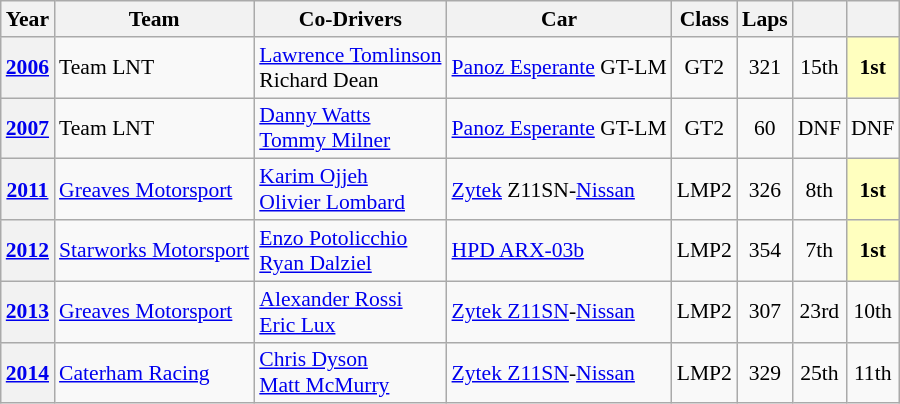<table class="wikitable" style="text-align:center; font-size:90%">
<tr>
<th>Year</th>
<th>Team</th>
<th>Co-Drivers</th>
<th>Car</th>
<th>Class</th>
<th>Laps</th>
<th></th>
<th></th>
</tr>
<tr>
<th><a href='#'>2006</a></th>
<td align="left"> Team LNT</td>
<td align="left"> <a href='#'>Lawrence Tomlinson</a><br> Richard Dean</td>
<td align="left"><a href='#'>Panoz Esperante</a> GT-LM</td>
<td>GT2</td>
<td>321</td>
<td>15th</td>
<td style="background:#FFFFBF;"><strong>1st</strong></td>
</tr>
<tr>
<th><a href='#'>2007</a></th>
<td align="left"> Team LNT</td>
<td align="left"> <a href='#'>Danny Watts</a><br> <a href='#'>Tommy Milner</a></td>
<td align="left"><a href='#'>Panoz Esperante</a> GT-LM</td>
<td>GT2</td>
<td>60</td>
<td>DNF</td>
<td>DNF</td>
</tr>
<tr>
<th><a href='#'>2011</a></th>
<td align="left"> <a href='#'>Greaves Motorsport</a></td>
<td align="left"> <a href='#'>Karim Ojjeh</a><br> <a href='#'>Olivier Lombard</a></td>
<td align="left"><a href='#'>Zytek</a> Z11SN-<a href='#'>Nissan</a></td>
<td>LMP2</td>
<td>326</td>
<td>8th</td>
<td style="background:#FFFFBF;"><strong>1st</strong></td>
</tr>
<tr>
<th><a href='#'>2012</a></th>
<td align="left"> <a href='#'>Starworks Motorsport</a></td>
<td align="left"> <a href='#'>Enzo Potolicchio</a><br> <a href='#'>Ryan Dalziel</a></td>
<td align="left"><a href='#'>HPD ARX-03b</a></td>
<td>LMP2</td>
<td>354</td>
<td>7th</td>
<td style="background:#FFFFBF;"><strong>1st</strong></td>
</tr>
<tr>
<th><a href='#'>2013</a></th>
<td align="left"> <a href='#'>Greaves Motorsport</a></td>
<td align="left"> <a href='#'>Alexander Rossi</a><br> <a href='#'>Eric Lux</a></td>
<td align="left"><a href='#'>Zytek Z11SN</a>-<a href='#'>Nissan</a></td>
<td>LMP2</td>
<td>307</td>
<td>23rd</td>
<td>10th</td>
</tr>
<tr>
<th><a href='#'>2014</a></th>
<td align="left"> <a href='#'>Caterham Racing</a></td>
<td align="left"> <a href='#'>Chris Dyson</a><br> <a href='#'>Matt McMurry</a></td>
<td align="left"><a href='#'>Zytek Z11SN</a>-<a href='#'>Nissan</a></td>
<td>LMP2</td>
<td>329</td>
<td>25th</td>
<td>11th</td>
</tr>
</table>
